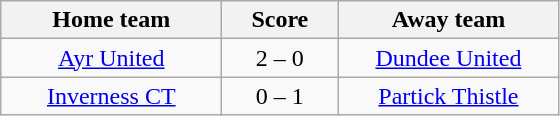<table class="wikitable" style="text-align: center">
<tr>
<th width=140>Home team</th>
<th width=70>Score</th>
<th width=140>Away team</th>
</tr>
<tr>
<td><a href='#'>Ayr United</a></td>
<td>2 – 0</td>
<td><a href='#'>Dundee United</a></td>
</tr>
<tr>
<td><a href='#'>Inverness CT</a></td>
<td>0 – 1</td>
<td><a href='#'>Partick Thistle</a></td>
</tr>
</table>
